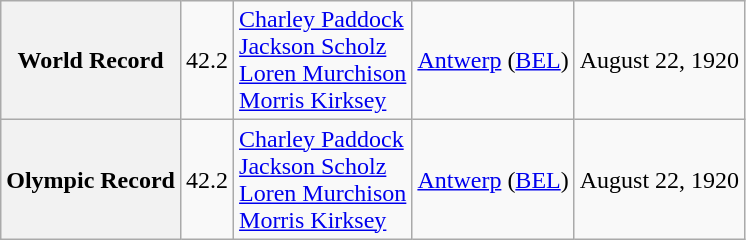<table class="wikitable" style="text-align:left">
<tr>
<th>World Record</th>
<td>42.2</td>
<td> <a href='#'>Charley Paddock</a><br> <a href='#'>Jackson Scholz</a><br> <a href='#'>Loren Murchison</a><br> <a href='#'>Morris Kirksey</a></td>
<td><a href='#'>Antwerp</a> (<a href='#'>BEL</a>)</td>
<td>August 22, 1920</td>
</tr>
<tr>
<th>Olympic Record</th>
<td>42.2</td>
<td> <a href='#'>Charley Paddock</a><br> <a href='#'>Jackson Scholz</a><br> <a href='#'>Loren Murchison</a><br> <a href='#'>Morris Kirksey</a></td>
<td><a href='#'>Antwerp</a> (<a href='#'>BEL</a>)</td>
<td>August 22, 1920</td>
</tr>
</table>
